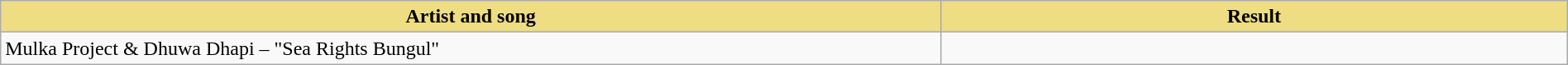<table class="wikitable" width=100%>
<tr>
<th style="width:15%;background:#EEDD82;">Artist and song</th>
<th style="width:10%;background:#EEDD82;">Result</th>
</tr>
<tr>
<td>Mulka Project & Dhuwa Dhapi – "Sea Rights Bungul"</td>
<td></td>
</tr>
</table>
